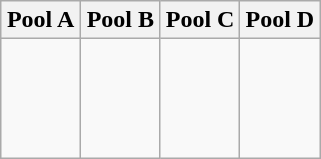<table class="wikitable">
<tr>
<th width=25%>Pool A</th>
<th width=25%>Pool B</th>
<th width=25%>Pool C</th>
<th width=25%>Pool D</th>
</tr>
<tr>
<td><br><br>
<br>
<br>
</td>
<td><br><br>
<br>
<br>
</td>
<td><br><br>
<br>
<br>
</td>
<td><br><br>
<br>
<br>
</td>
</tr>
</table>
